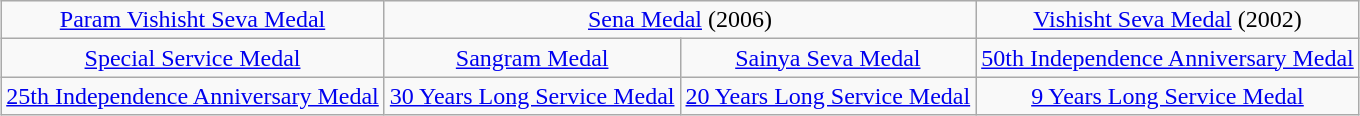<table class="wikitable" style="margin:1em auto; text-align:center;">
<tr>
<td><a href='#'>Param Vishisht Seva Medal</a></td>
<td colspan=2><a href='#'>Sena Medal</a> (2006)</td>
<td><a href='#'>Vishisht Seva Medal</a> (2002)</td>
</tr>
<tr>
<td><a href='#'>Special Service Medal</a></td>
<td><a href='#'>Sangram Medal</a></td>
<td><a href='#'>Sainya Seva Medal</a></td>
<td><a href='#'>50th Independence Anniversary Medal</a></td>
</tr>
<tr>
<td><a href='#'>25th Independence Anniversary Medal</a></td>
<td><a href='#'>30 Years Long Service Medal</a></td>
<td><a href='#'>20 Years Long Service Medal</a></td>
<td><a href='#'>9 Years Long Service Medal</a></td>
</tr>
</table>
